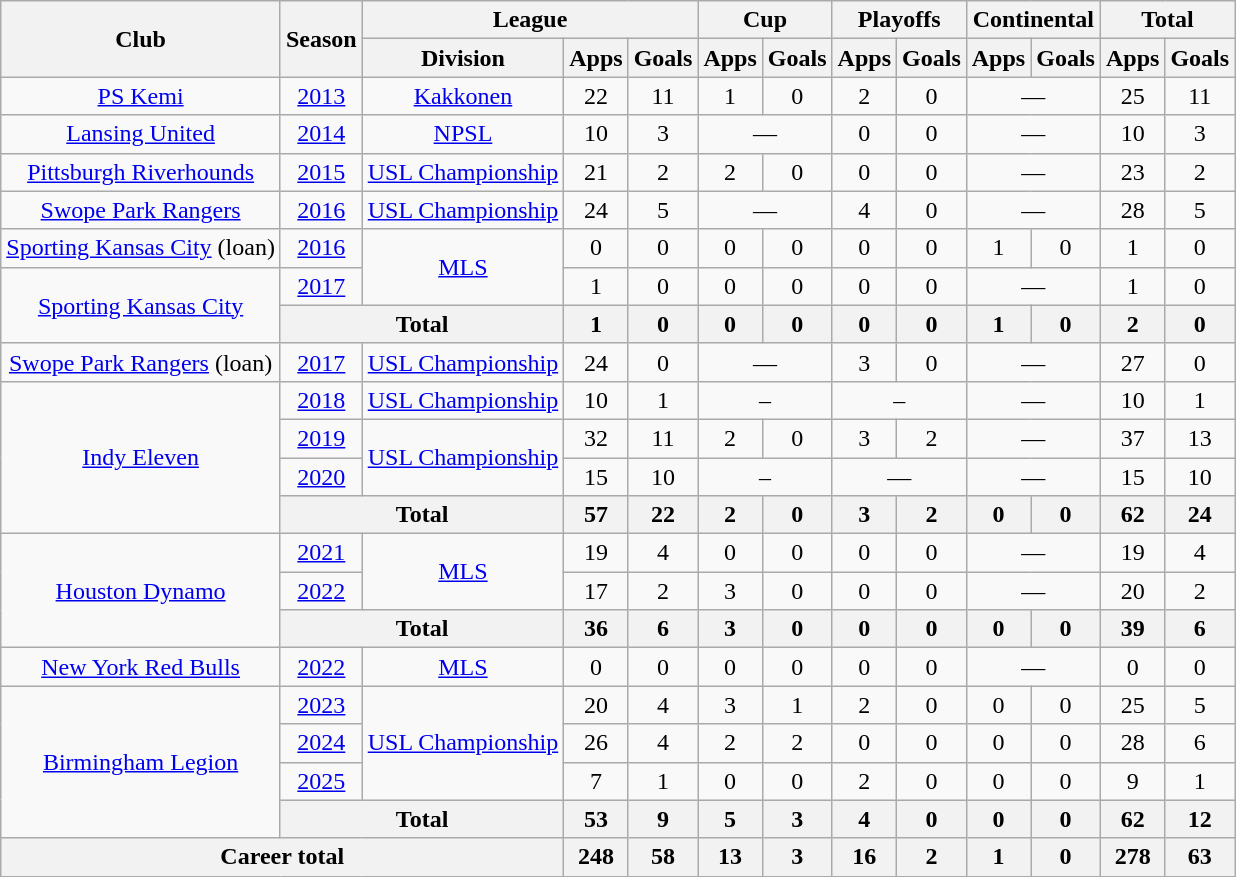<table class="wikitable" style="text-align: center;">
<tr>
<th rowspan=2>Club</th>
<th rowspan=2>Season</th>
<th colspan=3>League</th>
<th colspan=2>Cup</th>
<th colspan=2>Playoffs</th>
<th colspan=2>Continental</th>
<th colspan=2>Total</th>
</tr>
<tr>
<th>Division</th>
<th>Apps</th>
<th>Goals</th>
<th>Apps</th>
<th>Goals</th>
<th>Apps</th>
<th>Goals</th>
<th>Apps</th>
<th>Goals</th>
<th>Apps</th>
<th>Goals</th>
</tr>
<tr>
<td><a href='#'>PS Kemi</a></td>
<td><a href='#'>2013</a></td>
<td><a href='#'>Kakkonen</a></td>
<td>22</td>
<td>11</td>
<td>1</td>
<td>0</td>
<td>2</td>
<td>0</td>
<td colspan="2">—</td>
<td>25</td>
<td>11</td>
</tr>
<tr>
<td><a href='#'>Lansing United</a></td>
<td><a href='#'>2014</a></td>
<td><a href='#'>NPSL</a></td>
<td>10</td>
<td>3</td>
<td colspan=2>—</td>
<td>0</td>
<td>0</td>
<td colspan="2">—</td>
<td>10</td>
<td>3</td>
</tr>
<tr>
<td><a href='#'>Pittsburgh Riverhounds</a></td>
<td><a href='#'>2015</a></td>
<td><a href='#'>USL Championship</a></td>
<td>21</td>
<td>2</td>
<td>2</td>
<td>0</td>
<td>0</td>
<td>0</td>
<td colspan="2">—</td>
<td>23</td>
<td>2</td>
</tr>
<tr>
<td><a href='#'>Swope Park Rangers</a></td>
<td><a href='#'>2016</a></td>
<td><a href='#'>USL Championship</a></td>
<td>24</td>
<td>5</td>
<td colspan=2>—</td>
<td>4</td>
<td>0</td>
<td colspan="2">—</td>
<td>28</td>
<td>5</td>
</tr>
<tr>
<td><a href='#'>Sporting Kansas City</a> (loan)</td>
<td><a href='#'>2016</a></td>
<td rowspan=2><a href='#'>MLS</a></td>
<td>0</td>
<td>0</td>
<td>0</td>
<td>0</td>
<td>0</td>
<td>0</td>
<td>1</td>
<td>0</td>
<td>1</td>
<td>0</td>
</tr>
<tr>
<td rowspan=2><a href='#'>Sporting Kansas City</a></td>
<td><a href='#'>2017</a></td>
<td>1</td>
<td>0</td>
<td>0</td>
<td>0</td>
<td>0</td>
<td>0</td>
<td colspan="2">—</td>
<td>1</td>
<td>0</td>
</tr>
<tr>
<th colspan=2>Total</th>
<th>1</th>
<th>0</th>
<th>0</th>
<th>0</th>
<th>0</th>
<th>0</th>
<th>1</th>
<th>0</th>
<th>2</th>
<th>0</th>
</tr>
<tr>
<td><a href='#'>Swope Park Rangers</a> (loan)</td>
<td><a href='#'>2017</a></td>
<td><a href='#'>USL Championship</a></td>
<td>24</td>
<td>0</td>
<td colspan=2>—</td>
<td>3</td>
<td>0</td>
<td colspan="2">—</td>
<td>27</td>
<td>0</td>
</tr>
<tr>
<td rowspan=4><a href='#'>Indy Eleven</a></td>
<td><a href='#'>2018</a></td>
<td><a href='#'>USL Championship</a></td>
<td>10</td>
<td>1</td>
<td colspan="2">–</td>
<td colspan="2">–</td>
<td colspan="2">—</td>
<td>10</td>
<td>1</td>
</tr>
<tr>
<td><a href='#'>2019</a></td>
<td rowspan="2"><a href='#'>USL Championship</a></td>
<td>32</td>
<td>11</td>
<td>2</td>
<td>0</td>
<td>3</td>
<td>2</td>
<td colspan="2">—</td>
<td>37</td>
<td>13</td>
</tr>
<tr>
<td><a href='#'>2020</a></td>
<td>15</td>
<td>10</td>
<td colspan="2">–</td>
<td colspan="2">—</td>
<td colspan="2">—</td>
<td>15</td>
<td>10</td>
</tr>
<tr>
<th colspan=2>Total</th>
<th>57</th>
<th>22</th>
<th>2</th>
<th>0</th>
<th>3</th>
<th>2</th>
<th>0</th>
<th>0</th>
<th>62</th>
<th>24</th>
</tr>
<tr>
<td rowspan="3"><a href='#'>Houston Dynamo</a></td>
<td><a href='#'>2021</a></td>
<td rowspan="2"><a href='#'>MLS</a></td>
<td>19</td>
<td>4</td>
<td>0</td>
<td>0</td>
<td>0</td>
<td>0</td>
<td colspan="2">—</td>
<td>19</td>
<td>4</td>
</tr>
<tr>
<td><a href='#'>2022</a></td>
<td>17</td>
<td>2</td>
<td>3</td>
<td>0</td>
<td>0</td>
<td>0</td>
<td colspan="2">—</td>
<td>20</td>
<td>2</td>
</tr>
<tr>
<th colspan=2>Total</th>
<th>36</th>
<th>6</th>
<th>3</th>
<th>0</th>
<th>0</th>
<th>0</th>
<th>0</th>
<th>0</th>
<th>39</th>
<th>6</th>
</tr>
<tr>
<td><a href='#'>New York Red Bulls</a></td>
<td><a href='#'>2022</a></td>
<td><a href='#'>MLS</a></td>
<td>0</td>
<td>0</td>
<td>0</td>
<td>0</td>
<td>0</td>
<td>0</td>
<td colspan="2">—</td>
<td>0</td>
<td>0</td>
</tr>
<tr>
<td rowspan="4"><a href='#'>Birmingham Legion</a></td>
<td><a href='#'>2023</a></td>
<td rowspan="3"><a href='#'>USL Championship</a></td>
<td>20</td>
<td>4</td>
<td>3</td>
<td>1</td>
<td>2</td>
<td>0</td>
<td>0</td>
<td>0</td>
<td>25</td>
<td>5</td>
</tr>
<tr>
<td><a href='#'>2024</a></td>
<td>26</td>
<td>4</td>
<td>2</td>
<td>2</td>
<td>0</td>
<td>0</td>
<td>0</td>
<td>0</td>
<td>28</td>
<td>6</td>
</tr>
<tr>
<td><a href='#'>2025</a></td>
<td>7</td>
<td>1</td>
<td>0</td>
<td>0</td>
<td>2</td>
<td>0</td>
<td>0</td>
<td>0</td>
<td>9</td>
<td>1</td>
</tr>
<tr>
<th colspan=2>Total</th>
<th>53</th>
<th>9</th>
<th>5</th>
<th>3</th>
<th>4</th>
<th>0</th>
<th>0</th>
<th>0</th>
<th>62</th>
<th>12</th>
</tr>
<tr>
<th colspan="3">Career total</th>
<th>248</th>
<th>58</th>
<th>13</th>
<th>3</th>
<th>16</th>
<th>2</th>
<th>1</th>
<th>0</th>
<th>278</th>
<th>63</th>
</tr>
</table>
